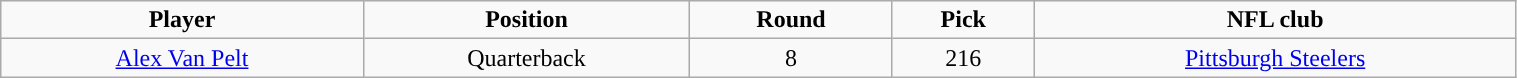<table class="wikitable" style="width:80%;">
<tr style="text-align:center; ">
<td><strong>Player</strong></td>
<td><strong>Position</strong></td>
<td><strong>Round</strong></td>
<td><strong>Pick</strong></td>
<td><strong>NFL club</strong></td>
</tr>
<tr align="center" bgcolor="">
<td><a href='#'>Alex Van Pelt</a></td>
<td>Quarterback</td>
<td>8</td>
<td>216</td>
<td><a href='#'>Pittsburgh Steelers</a></td>
</tr>
</table>
